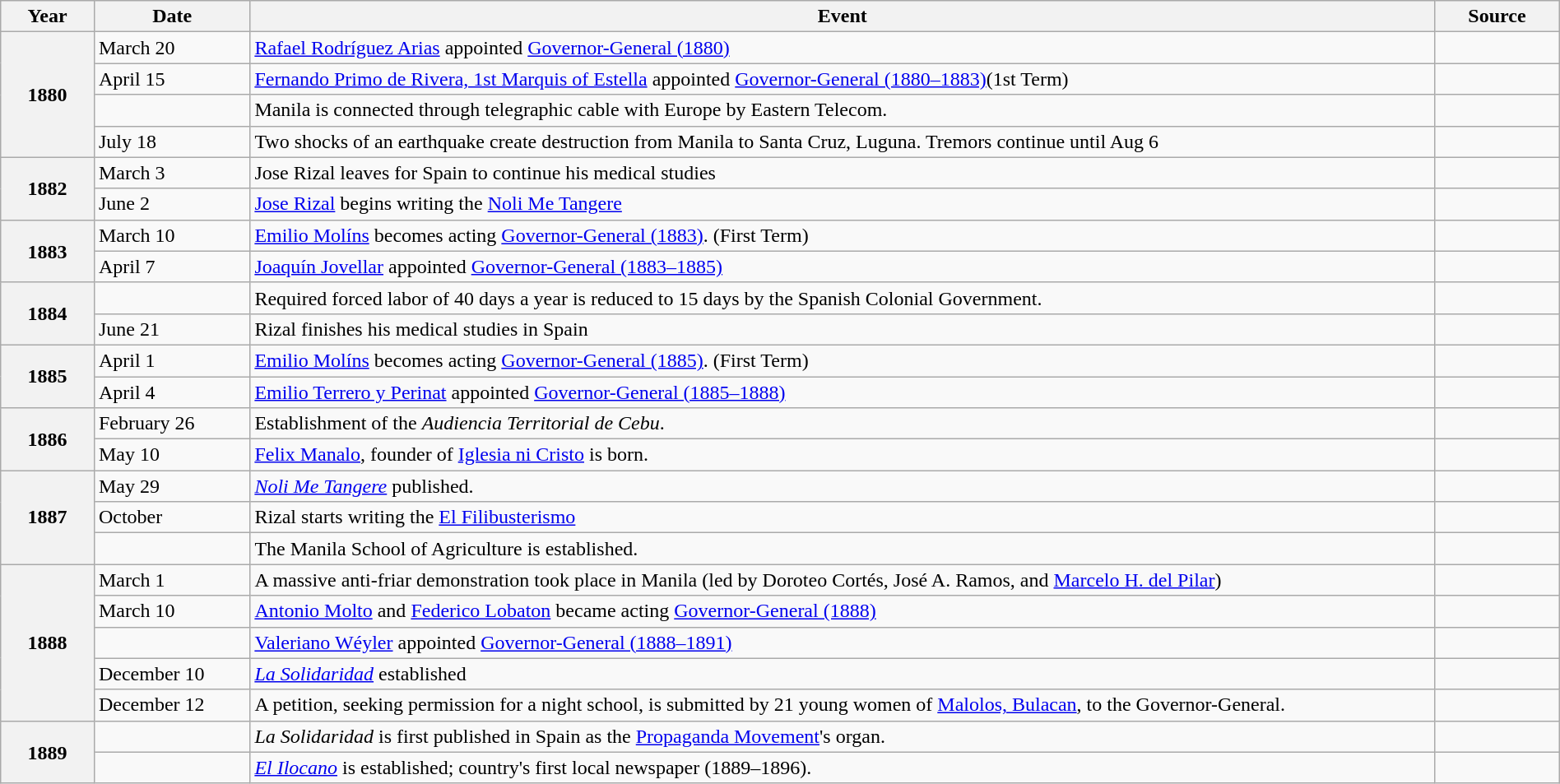<table class="wikitable toptextcells" style="width:100%;">
<tr>
<th scope="col" style="width:6%;">Year</th>
<th scope="col" style="width:10%;">Date</th>
<th scope="col">Event</th>
<th scope="col" style="width:8%;">Source</th>
</tr>
<tr>
<th scope="row" rowspan="4">1880</th>
<td>March 20</td>
<td><a href='#'>Rafael Rodríguez Arias</a> appointed <a href='#'>Governor-General (1880)</a></td>
<td></td>
</tr>
<tr>
<td>April 15</td>
<td><a href='#'>Fernando Primo de Rivera, 1st Marquis of Estella</a> appointed <a href='#'>Governor-General (1880–1883)</a>(1st Term)</td>
<td></td>
</tr>
<tr>
<td></td>
<td>Manila is connected through telegraphic cable with Europe by Eastern Telecom.</td>
<td></td>
</tr>
<tr>
<td>July 18</td>
<td>Two shocks of an earthquake create destruction from Manila to Santa Cruz, Luguna. Tremors continue until Aug 6</td>
<td></td>
</tr>
<tr>
<th scope="row" rowspan="2">1882</th>
<td>March 3</td>
<td>Jose Rizal leaves for Spain to continue his medical studies</td>
<td></td>
</tr>
<tr>
<td>June 2</td>
<td><a href='#'>Jose Rizal</a> begins writing the <a href='#'>Noli Me Tangere</a></td>
<td></td>
</tr>
<tr>
<th scope="row" rowspan="2">1883</th>
<td>March 10</td>
<td><a href='#'>Emilio Molíns</a> becomes acting <a href='#'>Governor-General (1883)</a>. (First Term)</td>
<td></td>
</tr>
<tr>
<td>April 7</td>
<td><a href='#'>Joaquín Jovellar</a> appointed <a href='#'>Governor-General (1883–1885)</a></td>
<td></td>
</tr>
<tr>
<th scope="row" rowspan="2">1884</th>
<td></td>
<td>Required forced labor of 40 days a year is reduced to 15 days by the Spanish Colonial Government.</td>
<td></td>
</tr>
<tr>
<td>June 21</td>
<td>Rizal finishes his medical studies in Spain</td>
<td></td>
</tr>
<tr>
<th scope="row" rowspan="2">1885</th>
<td>April 1</td>
<td><a href='#'>Emilio Molíns</a> becomes acting <a href='#'>Governor-General (1885)</a>. (First Term)</td>
<td></td>
</tr>
<tr>
<td>April 4</td>
<td><a href='#'>Emilio Terrero y Perinat</a> appointed <a href='#'>Governor-General (1885–1888)</a></td>
<td></td>
</tr>
<tr>
<th scope="row" rowspan="2">1886</th>
<td>February 26</td>
<td>Establishment of the <em>Audiencia Territorial de Cebu</em>.</td>
<td></td>
</tr>
<tr>
<td>May 10</td>
<td><a href='#'>Felix Manalo</a>, founder of <a href='#'>Iglesia ni Cristo</a> is born.</td>
<td></td>
</tr>
<tr>
<th scope="row" rowspan="3">1887</th>
<td>May 29</td>
<td><em><a href='#'>Noli Me Tangere</a></em> published.</td>
<td></td>
</tr>
<tr>
<td>October</td>
<td>Rizal starts writing the <a href='#'>El Filibusterismo</a></td>
<td></td>
</tr>
<tr>
<td></td>
<td>The Manila School of Agriculture is established.</td>
<td></td>
</tr>
<tr>
<th scope="row" rowspan="5">1888</th>
<td>March 1</td>
<td>A massive anti-friar demonstration took place in Manila (led by Doroteo Cortés, José A. Ramos, and <a href='#'>Marcelo H. del Pilar</a>)</td>
<td></td>
</tr>
<tr>
<td>March 10</td>
<td><a href='#'>Antonio Molto</a> and <a href='#'>Federico Lobaton</a> became acting <a href='#'>Governor-General (1888)</a></td>
<td></td>
</tr>
<tr>
<td></td>
<td><a href='#'>Valeriano Wéyler</a> appointed <a href='#'>Governor-General (1888–1891)</a></td>
<td></td>
</tr>
<tr>
<td>December 10</td>
<td><em><a href='#'>La Solidaridad</a></em> established</td>
<td></td>
</tr>
<tr>
<td>December 12</td>
<td>A petition, seeking permission for a night school, is submitted by 21 young women of <a href='#'>Malolos, Bulacan</a>, to the Governor-General.</td>
<td></td>
</tr>
<tr>
<th scope="row" rowspan="2">1889</th>
<td></td>
<td><em>La Solidaridad</em> is first published in Spain as the <a href='#'>Propaganda Movement</a>'s organ.</td>
<td></td>
</tr>
<tr>
<td></td>
<td><em><a href='#'>El Ilocano</a></em> is established; country's first local newspaper (1889–1896).</td>
<td><br></td>
</tr>
</table>
